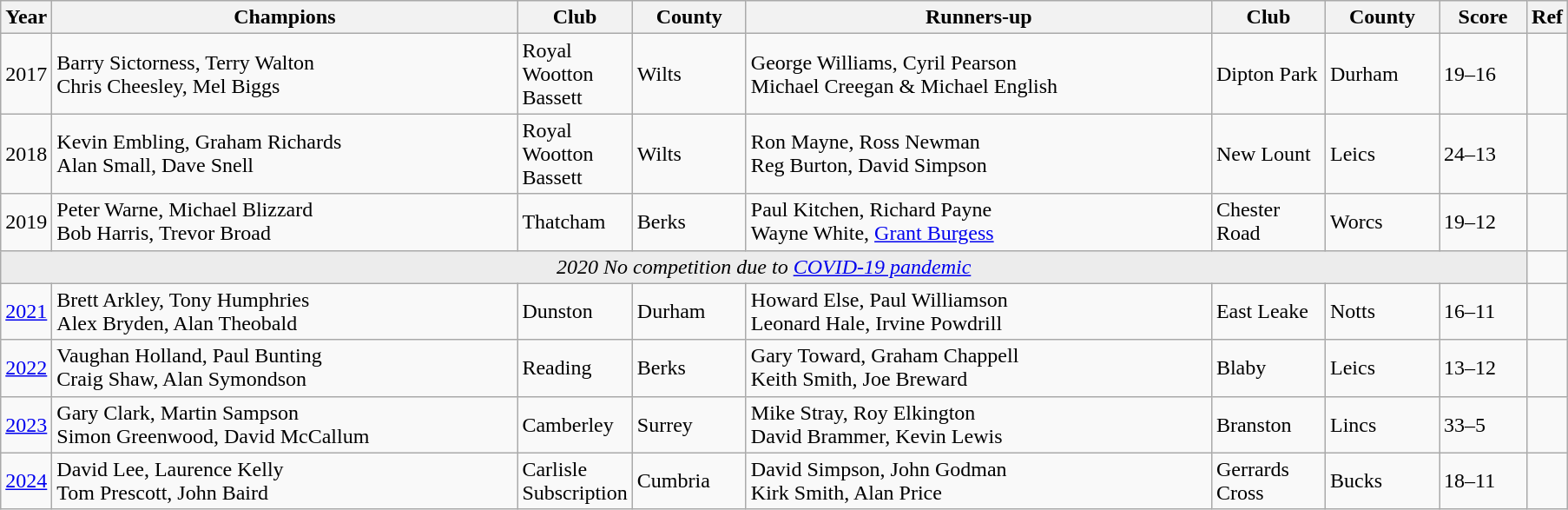<table class="wikitable">
<tr>
<th width="30">Year</th>
<th width="350">Champions</th>
<th width="80">Club</th>
<th width="80">County</th>
<th width="350">Runners-up</th>
<th width="80">Club</th>
<th width="80">County</th>
<th width="60">Score</th>
<th width="20">Ref</th>
</tr>
<tr>
<td align=center>2017</td>
<td>Barry Sictorness, Terry Walton<br>Chris Cheesley, Mel Biggs</td>
<td>Royal Wootton Bassett</td>
<td>Wilts</td>
<td>George Williams, Cyril Pearson<br>Michael Creegan & Michael English</td>
<td>Dipton Park</td>
<td>Durham</td>
<td>19–16</td>
<td></td>
</tr>
<tr>
<td align=center>2018</td>
<td>Kevin Embling, Graham Richards<br>Alan Small, Dave Snell</td>
<td>Royal Wootton Bassett</td>
<td>Wilts</td>
<td>Ron Mayne, Ross Newman<br>Reg Burton, David Simpson</td>
<td>New Lount</td>
<td>Leics</td>
<td>24–13</td>
<td></td>
</tr>
<tr>
<td align=center>2019</td>
<td>Peter Warne, Michael Blizzard<br>Bob Harris, Trevor Broad</td>
<td>Thatcham</td>
<td>Berks</td>
<td>Paul Kitchen, Richard Payne<br>Wayne White, <a href='#'>Grant Burgess</a></td>
<td>Chester Road</td>
<td>Worcs</td>
<td>19–12</td>
<td></td>
</tr>
<tr align=center>
<td colspan=8 bgcolor="ececec"><em>2020 No competition due to <a href='#'>COVID-19 pandemic</a></em></td>
<td align=left></td>
</tr>
<tr>
<td align=center><a href='#'>2021</a></td>
<td>Brett Arkley, Tony Humphries<br>Alex Bryden, Alan Theobald</td>
<td>Dunston</td>
<td>Durham</td>
<td>Howard Else, Paul Williamson<br>Leonard Hale, Irvine Powdrill</td>
<td>East Leake</td>
<td>Notts</td>
<td>16–11</td>
<td></td>
</tr>
<tr>
<td align=center><a href='#'>2022</a></td>
<td>Vaughan Holland, Paul Bunting<br>Craig Shaw, Alan Symondson</td>
<td>Reading</td>
<td>Berks</td>
<td>Gary Toward, Graham Chappell<br>Keith Smith, Joe Breward</td>
<td>Blaby</td>
<td>Leics</td>
<td>13–12</td>
<td></td>
</tr>
<tr>
<td align=center><a href='#'>2023</a></td>
<td>Gary Clark, Martin Sampson<br>Simon Greenwood, David McCallum</td>
<td>Camberley</td>
<td>Surrey</td>
<td>Mike Stray, Roy Elkington<br>David Brammer, Kevin Lewis</td>
<td>Branston</td>
<td>Lincs</td>
<td>33–5</td>
<td></td>
</tr>
<tr>
<td align=center><a href='#'>2024</a></td>
<td>David Lee, Laurence Kelly<br>Tom Prescott, John Baird</td>
<td>Carlisle Subscription</td>
<td>Cumbria</td>
<td>David Simpson, John Godman<br>Kirk Smith, Alan Price</td>
<td>Gerrards Cross</td>
<td>Bucks</td>
<td>18–11</td>
<td></td>
</tr>
</table>
